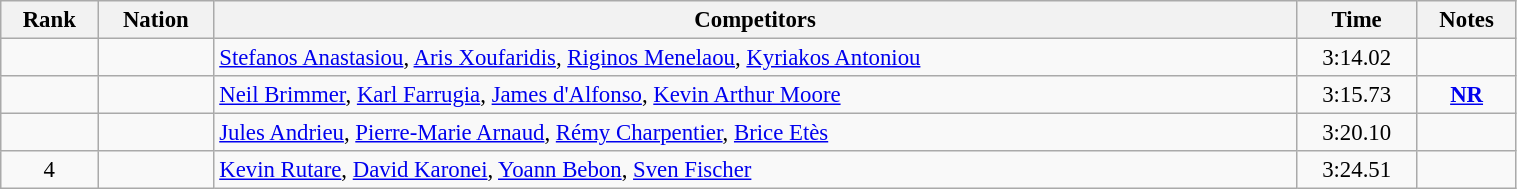<table class="wikitable sortable" width=80% style="text-align:center; font-size:95%">
<tr>
<th>Rank</th>
<th>Nation</th>
<th>Competitors</th>
<th>Time</th>
<th>Notes</th>
</tr>
<tr>
<td></td>
<td align=left></td>
<td align=left><a href='#'>Stefanos Anastasiou</a>, <a href='#'>Aris Xoufaridis</a>, <a href='#'>Riginos Menelaou</a>, <a href='#'>Kyriakos Antoniou</a></td>
<td>3:14.02</td>
<td></td>
</tr>
<tr>
<td></td>
<td align=left></td>
<td align=left><a href='#'>Neil Brimmer</a>, <a href='#'>Karl Farrugia</a>, <a href='#'>James d'Alfonso</a>, <a href='#'>Kevin Arthur Moore</a></td>
<td>3:15.73</td>
<td><strong><a href='#'>NR</a></strong></td>
</tr>
<tr>
<td></td>
<td align=left></td>
<td align=left><a href='#'>Jules Andrieu</a>, <a href='#'>Pierre-Marie Arnaud</a>, <a href='#'>Rémy Charpentier</a>, <a href='#'>Brice Etès</a></td>
<td>3:20.10</td>
<td></td>
</tr>
<tr>
<td>4</td>
<td align=left></td>
<td align=left><a href='#'>Kevin Rutare</a>, <a href='#'>David Karonei</a>, <a href='#'>Yoann Bebon</a>, <a href='#'>Sven Fischer</a></td>
<td>3:24.51</td>
<td></td>
</tr>
</table>
